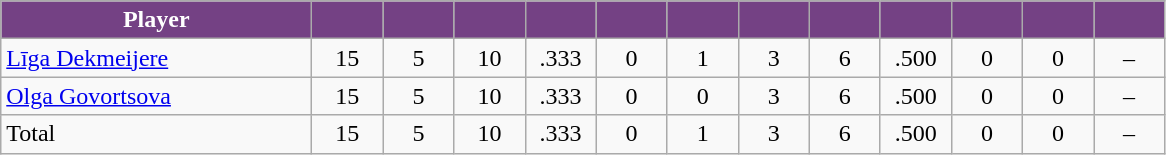<table class="wikitable" style="text-align:center">
<tr>
<th style="background:#744184; color:white" width="200px">Player</th>
<th style="background:#744184; color:white" width="40px"></th>
<th style="background:#744184; color:white" width="40px"></th>
<th style="background:#744184; color:white" width="40px"></th>
<th style="background:#744184; color:white" width="40px"></th>
<th style="background:#744184; color:white" width="40px"></th>
<th style="background:#744184; color:white" width="40px"></th>
<th style="background:#744184; color:white" width="40px"></th>
<th style="background:#744184; color:white" width="40px"></th>
<th style="background:#744184; color:white" width="40px"></th>
<th style="background:#744184; color:white" width="40px"></th>
<th style="background:#744184; color:white" width="40px"></th>
<th style="background:#744184; color:white" width="40px"></th>
</tr>
<tr>
<td style="text-align:left"><a href='#'>Līga Dekmeijere</a></td>
<td>15</td>
<td>5</td>
<td>10</td>
<td>.333</td>
<td>0</td>
<td>1</td>
<td>3</td>
<td>6</td>
<td>.500</td>
<td>0</td>
<td>0</td>
<td>–</td>
</tr>
<tr>
<td style="text-align:left"><a href='#'>Olga Govortsova</a></td>
<td>15</td>
<td>5</td>
<td>10</td>
<td>.333</td>
<td>0</td>
<td>0</td>
<td>3</td>
<td>6</td>
<td>.500</td>
<td>0</td>
<td>0</td>
<td>–</td>
</tr>
<tr>
<td style="text-align:left">Total</td>
<td>15</td>
<td>5</td>
<td>10</td>
<td>.333</td>
<td>0</td>
<td>1</td>
<td>3</td>
<td>6</td>
<td>.500</td>
<td>0</td>
<td>0</td>
<td>–</td>
</tr>
</table>
